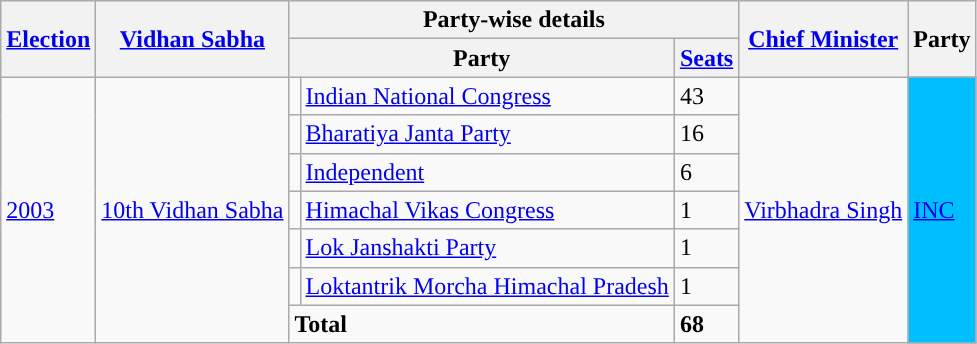<table class="wikitable sortable">
<tr>
<th rowspan="2"><a href='#'>Election</a></th>
<th rowspan="2"><a href='#'>Vidhan Sabha</a></th>
<th colspan="3">Party-wise details</th>
<th rowspan="2"><a href='#'>Chief Minister</a></th>
<th rowspan="2">Party</th>
</tr>
<tr>
<th colspan="2">Party</th>
<th><a href='#'>Seats</a></th>
</tr>
<tr>
<td rowspan="7"><a href='#'>2003</a></td>
<td rowspan="7"><a href='#'>10th Vidhan Sabha</a></td>
<td style="background-color: "></td>
<td><a href='#'>Indian National Congress</a></td>
<td>43</td>
<td rowspan="7"><a href='#'>Virbhadra Singh</a></td>
<td rowspan="7" bgcolor="#00BFFF"><a href='#'>INC</a></td>
</tr>
<tr>
<td style="background-color: "></td>
<td><a href='#'>Bharatiya Janta Party</a></td>
<td>16</td>
</tr>
<tr>
<td style="background-color: "></td>
<td><a href='#'>Independent</a></td>
<td>6</td>
</tr>
<tr>
<td style="background-color: "></td>
<td><a href='#'>Himachal Vikas Congress</a></td>
<td>1</td>
</tr>
<tr>
<td style="background-color: "></td>
<td><a href='#'>Lok Janshakti Party</a></td>
<td>1</td>
</tr>
<tr>
<td style="background-color: "></td>
<td><a href='#'>Loktantrik Morcha Himachal Pradesh</a></td>
<td>1</td>
</tr>
<tr>
<td colspan="2"><strong>Total</strong></td>
<td><strong>68</strong></td>
</tr>
</table>
